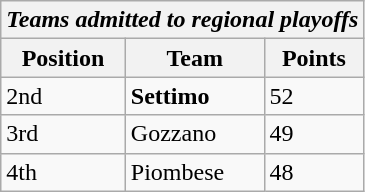<table class="wikitable">
<tr>
<th colspan="3"><em>Teams admitted to regional playoffs</em></th>
</tr>
<tr>
<th>Position</th>
<th>Team</th>
<th>Points</th>
</tr>
<tr>
<td>2nd</td>
<td><strong>Settimo</strong></td>
<td>52</td>
</tr>
<tr>
<td>3rd</td>
<td>Gozzano</td>
<td>49</td>
</tr>
<tr>
<td>4th</td>
<td>Piombese</td>
<td>48</td>
</tr>
</table>
